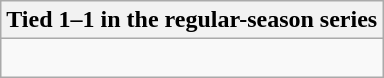<table class="wikitable collapsible collapsed">
<tr>
<th>Tied 1–1 in the regular-season series</th>
</tr>
<tr>
<td><br>
</td>
</tr>
</table>
